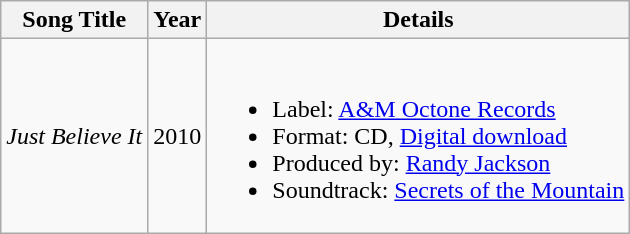<table class="wikitable">
<tr>
<th>Song Title</th>
<th>Year</th>
<th>Details</th>
</tr>
<tr>
<td><em>Just Believe It</em></td>
<td>2010</td>
<td><br><ul><li>Label: <a href='#'>A&M Octone Records</a></li><li>Format: CD, <a href='#'>Digital download</a></li><li>Produced by: <a href='#'>Randy Jackson</a></li><li>Soundtrack: <a href='#'>Secrets of the Mountain</a></li></ul></td>
</tr>
</table>
